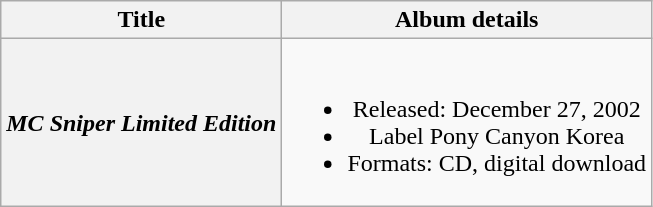<table class="wikitable plainrowheaders" style="text-align:center;">
<tr>
<th scope="col">Title</th>
<th scope="col">Album details</th>
</tr>
<tr>
<th scope="row"><em>MC Sniper Limited Edition </em></th>
<td><br><ul><li>Released: December 27, 2002</li><li>Label Pony Canyon Korea</li><li>Formats: CD, digital download</li></ul></td>
</tr>
</table>
